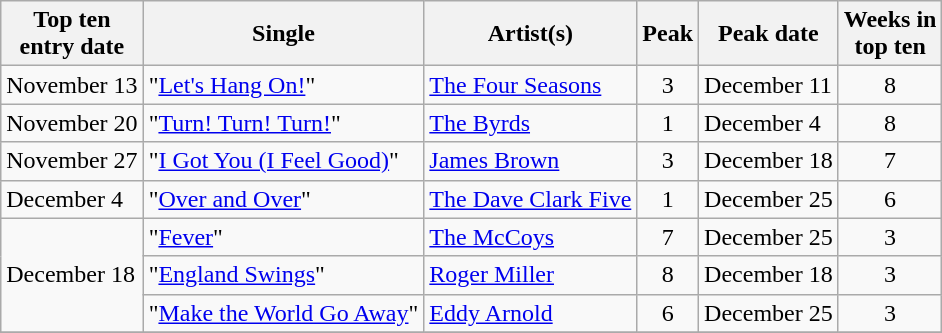<table class="plainrowheaders sortable wikitable">
<tr>
<th>Top ten<br>entry date</th>
<th>Single</th>
<th>Artist(s)</th>
<th>Peak</th>
<th>Peak date</th>
<th>Weeks in<br>top ten</th>
</tr>
<tr>
<td>November 13</td>
<td>"<a href='#'>Let's Hang On!</a>"</td>
<td><a href='#'>The Four Seasons</a></td>
<td align=center>3</td>
<td>December 11</td>
<td align=center>8</td>
</tr>
<tr>
<td>November 20</td>
<td>"<a href='#'>Turn! Turn! Turn!</a>"</td>
<td><a href='#'>The Byrds</a></td>
<td align=center>1</td>
<td>December 4</td>
<td align=center>8</td>
</tr>
<tr>
<td>November 27</td>
<td>"<a href='#'>I Got You (I Feel Good)</a>"</td>
<td><a href='#'>James Brown</a></td>
<td align=center>3</td>
<td>December 18</td>
<td align=center>7</td>
</tr>
<tr>
<td>December 4</td>
<td>"<a href='#'>Over and Over</a>"</td>
<td><a href='#'>The Dave Clark Five</a></td>
<td align=center>1</td>
<td>December 25</td>
<td align=center>6</td>
</tr>
<tr>
<td rowspan="3">December 18</td>
<td>"<a href='#'>Fever</a>"</td>
<td><a href='#'>The McCoys</a></td>
<td align=center>7</td>
<td>December 25</td>
<td align=center>3</td>
</tr>
<tr>
<td>"<a href='#'>England Swings</a>"</td>
<td><a href='#'>Roger Miller</a></td>
<td align=center>8</td>
<td>December 18</td>
<td align=center>3</td>
</tr>
<tr>
<td>"<a href='#'>Make the World Go Away</a>"</td>
<td><a href='#'>Eddy Arnold</a></td>
<td align=center>6</td>
<td>December 25</td>
<td align=center>3</td>
</tr>
<tr>
</tr>
</table>
